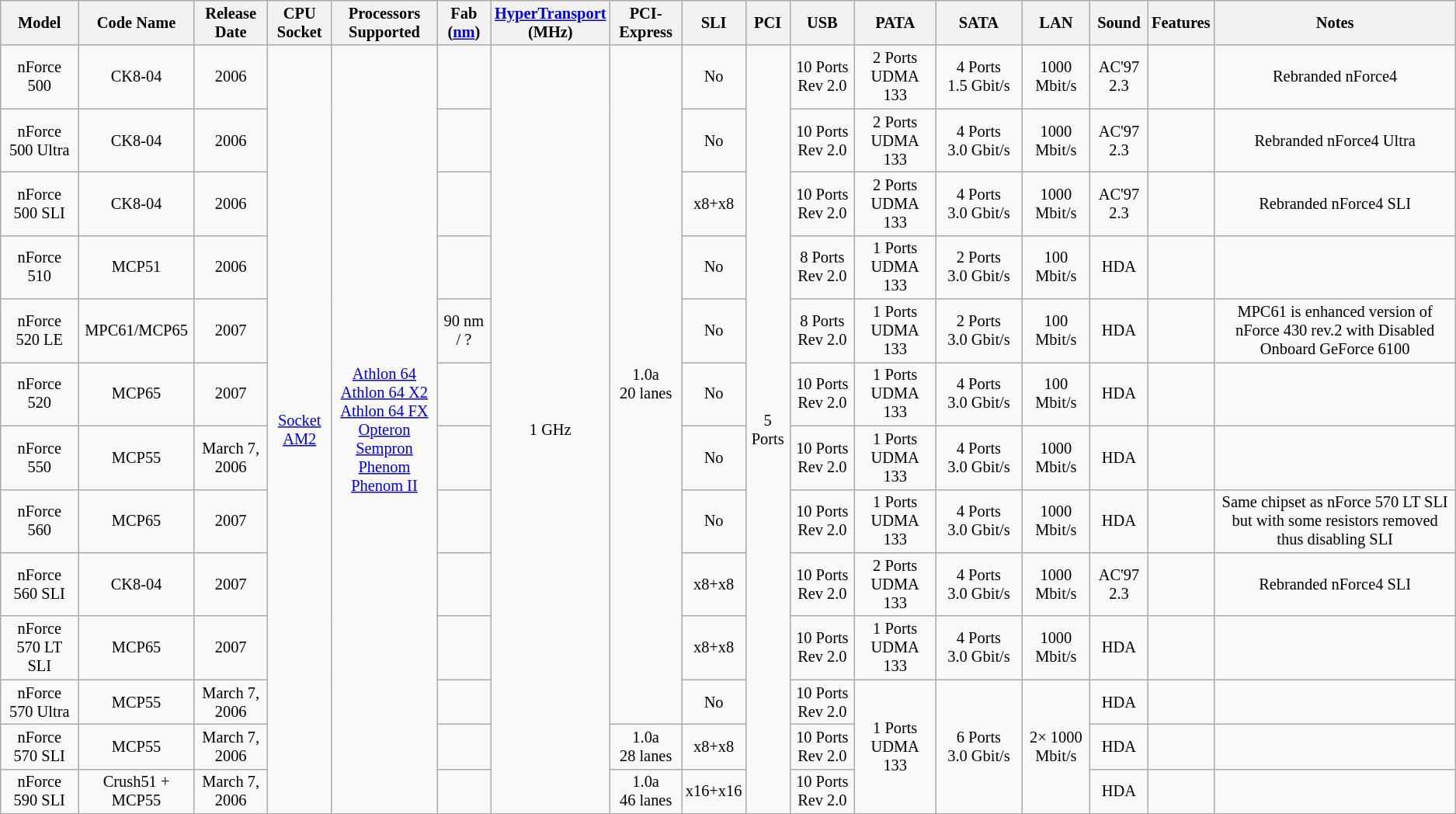<table class="wikitable" style="font-size: 85%; text-align: center; width: auto;">
<tr>
<th>Model</th>
<th>Code Name</th>
<th>Release Date</th>
<th>CPU Socket</th>
<th>Processors Supported</th>
<th>Fab<br>(<a href='#'>nm</a>)</th>
<th><a href='#'>HyperTransport</a><br>(MHz)</th>
<th>PCI-Express</th>
<th>SLI</th>
<th>PCI</th>
<th>USB</th>
<th>PATA</th>
<th>SATA</th>
<th>LAN</th>
<th>Sound</th>
<th>Features</th>
<th>Notes</th>
</tr>
<tr>
<td>nForce 500</td>
<td>CK8-04</td>
<td>2006</td>
<td rowspan=13><a href='#'>Socket AM2</a></td>
<td rowspan=13><a href='#'>Athlon 64</a><br> <a href='#'>Athlon 64 X2</a><br> <a href='#'>Athlon 64 FX</a><br> <a href='#'>Opteron</a><br><a href='#'>Sempron</a><br> <a href='#'>Phenom</a><br><a href='#'>Phenom II</a></td>
<td></td>
<td rowspan=13>1 GHz</td>
<td rowspan=11>1.0a<br>20 lanes</td>
<td>No</td>
<td rowspan=13>5 Ports</td>
<td>10 Ports Rev 2.0</td>
<td>2 Ports UDMA 133</td>
<td>4 Ports 1.5 Gbit/s</td>
<td>1000 Mbit/s</td>
<td>AC'97 2.3</td>
<td></td>
<td>Rebranded nForce4</td>
</tr>
<tr>
<td>nForce 500 Ultra</td>
<td>CK8-04</td>
<td>2006</td>
<td></td>
<td>No</td>
<td>10 Ports Rev 2.0</td>
<td>2 Ports UDMA 133</td>
<td>4 Ports 3.0 Gbit/s</td>
<td>1000 Mbit/s</td>
<td>AC'97 2.3</td>
<td></td>
<td>Rebranded nForce4 Ultra</td>
</tr>
<tr>
<td>nForce 500 SLI</td>
<td>CK8-04</td>
<td>2006</td>
<td></td>
<td>x8+x8</td>
<td>10 Ports Rev 2.0</td>
<td>2 Ports UDMA 133</td>
<td>4 Ports 3.0 Gbit/s</td>
<td>1000 Mbit/s</td>
<td>AC'97 2.3</td>
<td></td>
<td>Rebranded nForce4 SLI</td>
</tr>
<tr>
<td>nForce 510</td>
<td>MCP51</td>
<td>2006</td>
<td></td>
<td>No</td>
<td>8 Ports Rev 2.0</td>
<td>1 Ports UDMA 133</td>
<td>2 Ports 3.0 Gbit/s</td>
<td>100 Mbit/s</td>
<td>HDA</td>
<td></td>
<td></td>
</tr>
<tr>
<td>nForce 520 LE</td>
<td>MPC61/MCP65</td>
<td>2007</td>
<td>90 nm / ?</td>
<td>No</td>
<td>8 Ports Rev 2.0</td>
<td>1 Ports UDMA 133</td>
<td>2 Ports 3.0 Gbit/s</td>
<td>100 Mbit/s</td>
<td>HDA</td>
<td></td>
<td>MPC61 is enhanced version of nForce 430 rev.2 with Disabled Onboard GeForce 6100</td>
</tr>
<tr>
<td>nForce 520</td>
<td>MCP65</td>
<td>2007</td>
<td></td>
<td>No</td>
<td>10 Ports Rev 2.0</td>
<td>1 Ports UDMA 133</td>
<td>4 Ports 3.0 Gbit/s</td>
<td>100 Mbit/s</td>
<td>HDA</td>
<td></td>
<td></td>
</tr>
<tr>
<td>nForce 550</td>
<td>MCP55</td>
<td>March 7, 2006</td>
<td></td>
<td>No</td>
<td>10 Ports Rev 2.0</td>
<td>1 Ports UDMA 133</td>
<td>4 Ports 3.0 Gbit/s</td>
<td>1000 Mbit/s</td>
<td>HDA</td>
<td></td>
<td></td>
</tr>
<tr>
<td>nForce 560</td>
<td>MCP65</td>
<td>2007</td>
<td></td>
<td>No</td>
<td>10 Ports Rev 2.0</td>
<td>1 Ports UDMA 133</td>
<td>4 Ports 3.0 Gbit/s</td>
<td>1000 Mbit/s</td>
<td>HDA</td>
<td></td>
<td>Same chipset as nForce 570 LT SLI but with some resistors removed thus disabling SLI</td>
</tr>
<tr>
<td>nForce 560 SLI</td>
<td>CK8-04</td>
<td>2007</td>
<td></td>
<td>x8+x8</td>
<td>10 Ports Rev 2.0</td>
<td>2 Ports UDMA 133</td>
<td>4 Ports 3.0 Gbit/s</td>
<td>1000 Mbit/s</td>
<td>AC'97 2.3</td>
<td></td>
<td>Rebranded nForce4 SLI</td>
</tr>
<tr>
<td>nForce 570 LT SLI</td>
<td>MCP65</td>
<td>2007</td>
<td></td>
<td>x8+x8</td>
<td>10 Ports Rev 2.0</td>
<td>1 Ports UDMA 133</td>
<td>4 Ports 3.0 Gbit/s</td>
<td>1000 Mbit/s</td>
<td>HDA</td>
<td></td>
<td></td>
</tr>
<tr>
<td>nForce 570 Ultra</td>
<td>MCP55</td>
<td>March 7, 2006</td>
<td></td>
<td>No</td>
<td>10 Ports Rev 2.0</td>
<td rowspan=3>1 Ports UDMA 133</td>
<td rowspan=3>6 Ports 3.0 Gbit/s</td>
<td rowspan=3>2× 1000 Mbit/s</td>
<td>HDA</td>
<td></td>
<td></td>
</tr>
<tr>
<td>nForce 570 SLI</td>
<td>MCP55</td>
<td>March 7, 2006</td>
<td></td>
<td>1.0a<br>28 lanes</td>
<td>x8+x8</td>
<td>10 Ports Rev 2.0</td>
<td>HDA</td>
<td></td>
<td></td>
</tr>
<tr>
<td>nForce 590 SLI</td>
<td>Crush51 + MCP55</td>
<td>March 7, 2006</td>
<td></td>
<td>1.0a<br>46 lanes</td>
<td>x16+x16</td>
<td>10 Ports Rev 2.0</td>
<td>HDA</td>
<td></td>
<td></td>
</tr>
</table>
